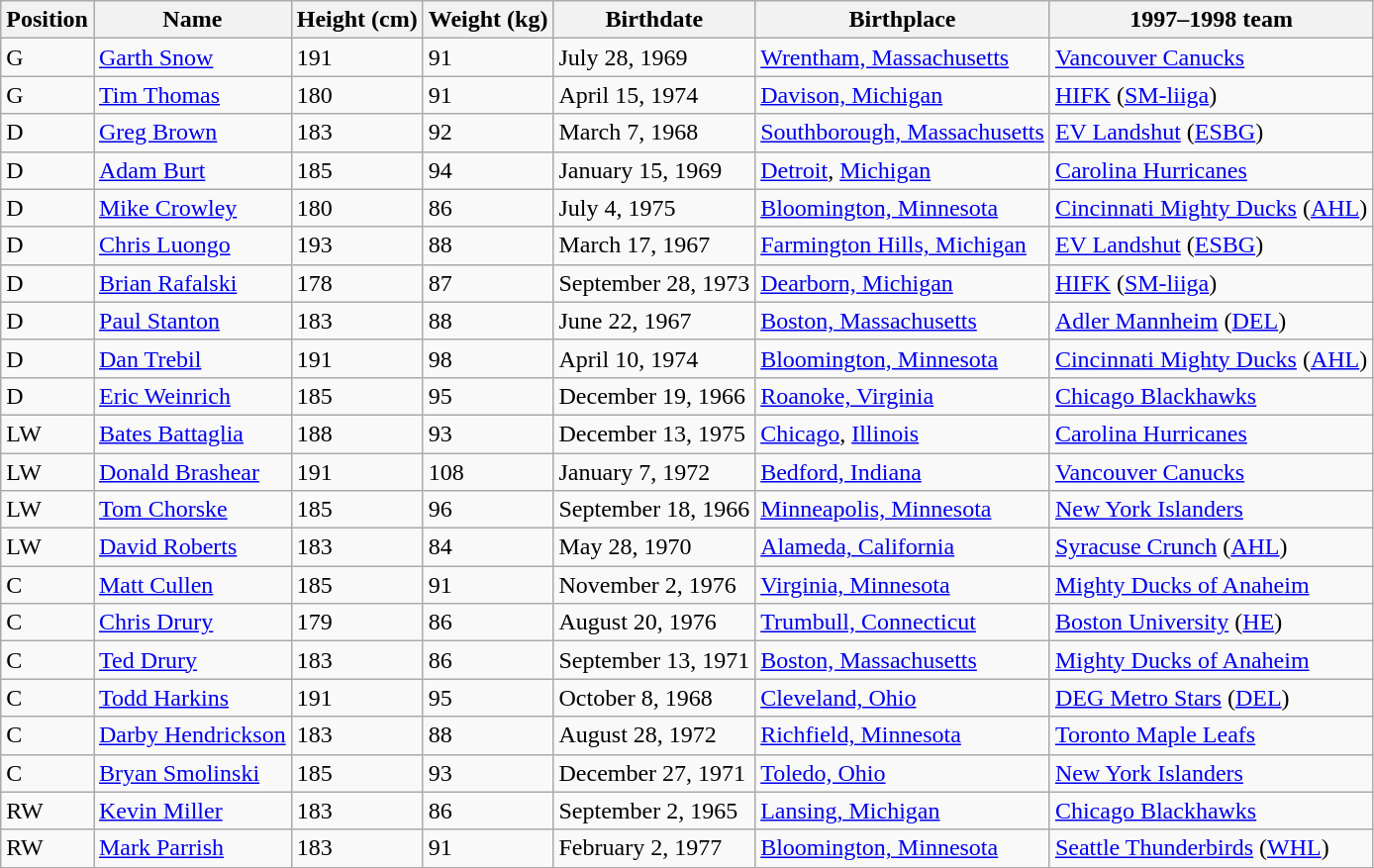<table class="wikitable sortable">
<tr>
<th>Position</th>
<th>Name</th>
<th>Height (cm)</th>
<th>Weight (kg)</th>
<th>Birthdate</th>
<th>Birthplace</th>
<th>1997–1998 team</th>
</tr>
<tr>
<td>G</td>
<td><a href='#'>Garth Snow</a></td>
<td>191</td>
<td>91</td>
<td>July 28, 1969</td>
<td><a href='#'>Wrentham, Massachusetts</a></td>
<td><a href='#'>Vancouver Canucks</a></td>
</tr>
<tr>
<td>G</td>
<td><a href='#'>Tim Thomas</a></td>
<td>180</td>
<td>91</td>
<td>April 15, 1974</td>
<td><a href='#'>Davison, Michigan</a></td>
<td><a href='#'>HIFK</a> (<a href='#'>SM-liiga</a>)</td>
</tr>
<tr>
<td>D</td>
<td><a href='#'>Greg Brown</a></td>
<td>183</td>
<td>92</td>
<td>March 7, 1968</td>
<td><a href='#'>Southborough, Massachusetts</a></td>
<td><a href='#'>EV Landshut</a> (<a href='#'>ESBG</a>)</td>
</tr>
<tr>
<td>D</td>
<td><a href='#'>Adam Burt</a></td>
<td>185</td>
<td>94</td>
<td>January 15, 1969</td>
<td><a href='#'>Detroit</a>, <a href='#'>Michigan</a></td>
<td><a href='#'>Carolina Hurricanes</a></td>
</tr>
<tr>
<td>D</td>
<td><a href='#'>Mike Crowley</a></td>
<td>180</td>
<td>86</td>
<td>July 4, 1975</td>
<td><a href='#'>Bloomington, Minnesota</a></td>
<td><a href='#'>Cincinnati Mighty Ducks</a> (<a href='#'>AHL</a>)</td>
</tr>
<tr>
<td>D</td>
<td><a href='#'>Chris Luongo</a></td>
<td>193</td>
<td>88</td>
<td>March 17, 1967</td>
<td><a href='#'>Farmington Hills, Michigan</a></td>
<td><a href='#'>EV Landshut</a> (<a href='#'>ESBG</a>)</td>
</tr>
<tr>
<td>D</td>
<td><a href='#'>Brian Rafalski</a></td>
<td>178</td>
<td>87</td>
<td>September 28, 1973</td>
<td><a href='#'>Dearborn, Michigan</a></td>
<td><a href='#'>HIFK</a> (<a href='#'>SM-liiga</a>)</td>
</tr>
<tr>
<td>D</td>
<td><a href='#'>Paul Stanton</a></td>
<td>183</td>
<td>88</td>
<td>June 22, 1967</td>
<td><a href='#'>Boston, Massachusetts</a></td>
<td><a href='#'>Adler Mannheim</a> (<a href='#'>DEL</a>)</td>
</tr>
<tr>
<td>D</td>
<td><a href='#'>Dan Trebil</a></td>
<td>191</td>
<td>98</td>
<td>April 10, 1974</td>
<td><a href='#'>Bloomington, Minnesota</a></td>
<td><a href='#'>Cincinnati Mighty Ducks</a> (<a href='#'>AHL</a>)</td>
</tr>
<tr>
<td>D</td>
<td><a href='#'>Eric Weinrich</a></td>
<td>185</td>
<td>95</td>
<td>December 19, 1966</td>
<td><a href='#'>Roanoke, Virginia</a></td>
<td><a href='#'>Chicago Blackhawks</a></td>
</tr>
<tr>
<td>LW</td>
<td><a href='#'>Bates Battaglia</a></td>
<td>188</td>
<td>93</td>
<td>December 13, 1975</td>
<td><a href='#'>Chicago</a>, <a href='#'>Illinois</a></td>
<td><a href='#'>Carolina Hurricanes</a></td>
</tr>
<tr>
<td>LW</td>
<td><a href='#'>Donald Brashear</a></td>
<td>191</td>
<td>108</td>
<td>January 7, 1972</td>
<td><a href='#'>Bedford, Indiana</a></td>
<td><a href='#'>Vancouver Canucks</a></td>
</tr>
<tr>
<td>LW</td>
<td><a href='#'>Tom Chorske</a></td>
<td>185</td>
<td>96</td>
<td>September 18, 1966</td>
<td><a href='#'>Minneapolis, Minnesota</a></td>
<td><a href='#'>New York Islanders</a></td>
</tr>
<tr>
<td>LW</td>
<td><a href='#'>David Roberts</a></td>
<td>183</td>
<td>84</td>
<td>May 28, 1970</td>
<td><a href='#'>Alameda, California</a></td>
<td><a href='#'>Syracuse Crunch</a> (<a href='#'>AHL</a>)</td>
</tr>
<tr>
<td>C</td>
<td><a href='#'>Matt Cullen</a></td>
<td>185</td>
<td>91</td>
<td>November 2, 1976</td>
<td><a href='#'>Virginia, Minnesota</a></td>
<td><a href='#'>Mighty Ducks of Anaheim</a></td>
</tr>
<tr>
<td>C</td>
<td><a href='#'>Chris Drury</a></td>
<td>179</td>
<td>86</td>
<td>August 20, 1976</td>
<td><a href='#'>Trumbull, Connecticut</a></td>
<td><a href='#'>Boston University</a> (<a href='#'>HE</a>)</td>
</tr>
<tr>
<td>C</td>
<td><a href='#'>Ted Drury</a></td>
<td>183</td>
<td>86</td>
<td>September 13, 1971</td>
<td><a href='#'>Boston, Massachusetts</a></td>
<td><a href='#'>Mighty Ducks of Anaheim</a></td>
</tr>
<tr>
<td>C</td>
<td><a href='#'>Todd Harkins</a></td>
<td>191</td>
<td>95</td>
<td>October 8, 1968</td>
<td><a href='#'>Cleveland, Ohio</a></td>
<td><a href='#'>DEG Metro Stars</a> (<a href='#'>DEL</a>)</td>
</tr>
<tr>
<td>C</td>
<td><a href='#'>Darby Hendrickson</a></td>
<td>183</td>
<td>88</td>
<td>August 28, 1972</td>
<td><a href='#'>Richfield, Minnesota</a></td>
<td><a href='#'>Toronto Maple Leafs</a></td>
</tr>
<tr>
<td>C</td>
<td><a href='#'>Bryan Smolinski</a></td>
<td>185</td>
<td>93</td>
<td>December 27, 1971</td>
<td><a href='#'>Toledo, Ohio</a></td>
<td><a href='#'>New York Islanders</a></td>
</tr>
<tr>
<td>RW</td>
<td><a href='#'>Kevin Miller</a></td>
<td>183</td>
<td>86</td>
<td>September 2, 1965</td>
<td><a href='#'>Lansing, Michigan</a></td>
<td><a href='#'>Chicago Blackhawks</a></td>
</tr>
<tr>
<td>RW</td>
<td><a href='#'>Mark Parrish</a></td>
<td>183</td>
<td>91</td>
<td>February 2, 1977</td>
<td><a href='#'>Bloomington, Minnesota</a></td>
<td><a href='#'>Seattle Thunderbirds</a> (<a href='#'>WHL</a>)</td>
</tr>
</table>
